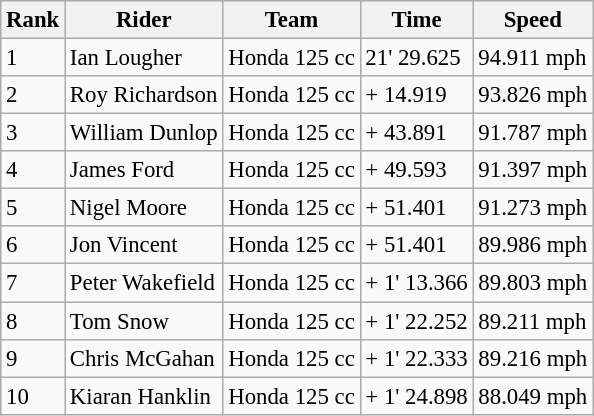<table class="wikitable" style="font-size: 95%;">
<tr style="background:#efefef;">
<th>Rank</th>
<th>Rider</th>
<th>Team</th>
<th>Time</th>
<th>Speed</th>
</tr>
<tr>
<td>1</td>
<td> Ian Lougher</td>
<td>Honda 125 cc</td>
<td>21' 29.625</td>
<td>94.911 mph</td>
</tr>
<tr>
<td>2</td>
<td> Roy Richardson</td>
<td>Honda 125 cc</td>
<td>+ 14.919</td>
<td>93.826 mph</td>
</tr>
<tr>
<td>3</td>
<td> William Dunlop</td>
<td>Honda 125 cc</td>
<td>+ 43.891</td>
<td>91.787 mph</td>
</tr>
<tr>
<td>4</td>
<td> James Ford</td>
<td>Honda 125 cc</td>
<td>+ 49.593</td>
<td>91.397 mph</td>
</tr>
<tr>
<td>5</td>
<td> Nigel Moore</td>
<td>Honda 125 cc</td>
<td>+ 51.401</td>
<td>91.273 mph</td>
</tr>
<tr>
<td>6</td>
<td> Jon Vincent</td>
<td>Honda 125 cc</td>
<td>+ 51.401</td>
<td>89.986 mph</td>
</tr>
<tr>
<td>7</td>
<td> Peter Wakefield</td>
<td>Honda 125 cc</td>
<td>+ 1' 13.366</td>
<td>89.803 mph</td>
</tr>
<tr>
<td>8</td>
<td> Tom Snow</td>
<td>Honda 125 cc</td>
<td>+ 1' 22.252</td>
<td>89.211 mph</td>
</tr>
<tr>
<td>9</td>
<td> Chris McGahan</td>
<td>Honda 125 cc</td>
<td>+ 1' 22.333</td>
<td>89.216 mph</td>
</tr>
<tr>
<td>10</td>
<td> Kiaran Hanklin</td>
<td>Honda 125 cc</td>
<td>+ 1' 24.898</td>
<td>88.049 mph</td>
</tr>
</table>
